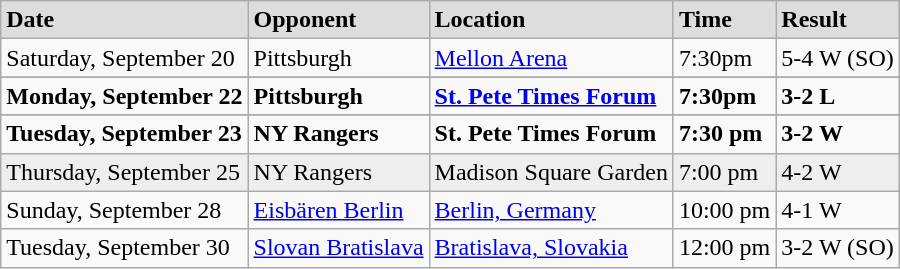<table class="wikitable">
<tr style="font-weight:bold; background-color:#dddddd;">
<td>Date</td>
<td>Opponent</td>
<td>Location</td>
<td>Time</td>
<td>Result</td>
</tr>
<tr>
<td>Saturday, September 20</td>
<td>Pittsburgh</td>
<td><a href='#'>Mellon Arena</a></td>
<td>7:30pm</td>
<td>5-4 W (SO)</td>
</tr>
<tr bgcolor="#eeeeee">
</tr>
<tr style="font-weight:bold">
<td>Monday, September 22</td>
<td>Pittsburgh</td>
<td><a href='#'>St. Pete Times Forum</a></td>
<td>7:30pm</td>
<td>3-2 L</td>
</tr>
<tr>
</tr>
<tr style="font-weight:bold">
<td>Tuesday, September 23</td>
<td>NY Rangers</td>
<td>St. Pete Times Forum</td>
<td>7:30 pm</td>
<td>3-2 W</td>
</tr>
<tr bgcolor="#eeeeee">
<td>Thursday, September 25</td>
<td>NY Rangers</td>
<td>Madison Square Garden</td>
<td>7:00 pm</td>
<td>4-2 W</td>
</tr>
<tr>
<td>Sunday, September 28</td>
<td><a href='#'>Eisbären Berlin</a></td>
<td><a href='#'>Berlin, Germany</a></td>
<td>10:00 pm</td>
<td>4-1 W</td>
</tr>
<tr>
<td>Tuesday, September 30</td>
<td><a href='#'>Slovan Bratislava</a></td>
<td><a href='#'>Bratislava, Slovakia</a></td>
<td>12:00 pm</td>
<td>3-2 W (SO)</td>
</tr>
</table>
